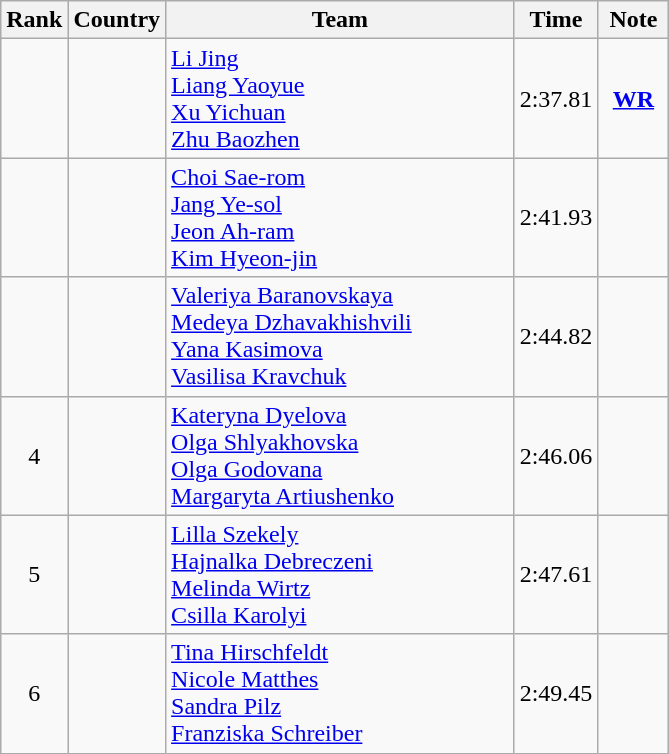<table class="wikitable sortable" style="text-align:center">
<tr>
<th width=25>Rank</th>
<th>Country</th>
<th width=225>Team</th>
<th width=40>Time</th>
<th width=40>Note</th>
</tr>
<tr>
<td></td>
<td align=left></td>
<td align=left><a href='#'>Li Jing</a><br><a href='#'>Liang Yaoyue</a><br><a href='#'>Xu Yichuan</a><br><a href='#'>Zhu Baozhen</a></td>
<td>2:37.81</td>
<td><strong><a href='#'>WR</a></strong></td>
</tr>
<tr>
<td></td>
<td align=left></td>
<td align=left><a href='#'>Choi Sae-rom</a><br><a href='#'>Jang Ye-sol</a><br><a href='#'>Jeon Ah-ram</a><br><a href='#'>Kim Hyeon-jin</a></td>
<td>2:41.93</td>
<td></td>
</tr>
<tr>
<td></td>
<td align=left></td>
<td align=left><a href='#'>Valeriya Baranovskaya</a><br><a href='#'>Medeya Dzhavakhishvili</a><br><a href='#'>Yana Kasimova</a><br><a href='#'>Vasilisa Kravchuk</a></td>
<td>2:44.82</td>
<td></td>
</tr>
<tr>
<td>4</td>
<td align=left></td>
<td align=left><a href='#'>Kateryna Dyelova</a><br><a href='#'>Olga Shlyakhovska</a><br><a href='#'>Olga Godovana</a><br><a href='#'>Margaryta Artiushenko</a></td>
<td>2:46.06</td>
<td></td>
</tr>
<tr>
<td>5</td>
<td align=left></td>
<td align=left><a href='#'>Lilla Szekely</a><br><a href='#'>Hajnalka Debreczeni</a><br><a href='#'>Melinda Wirtz</a><br><a href='#'>Csilla Karolyi</a></td>
<td>2:47.61</td>
<td></td>
</tr>
<tr>
<td>6</td>
<td align=left></td>
<td align=left><a href='#'>Tina Hirschfeldt</a><br><a href='#'>Nicole Matthes</a><br><a href='#'>Sandra Pilz</a><br><a href='#'>Franziska Schreiber</a></td>
<td>2:49.45</td>
<td></td>
</tr>
</table>
